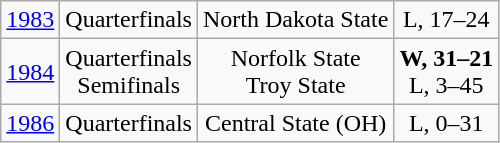<table class="wikitable">
<tr align="center">
<td><a href='#'>1983</a></td>
<td>Quarterfinals</td>
<td>North Dakota State</td>
<td>L, 17–24</td>
</tr>
<tr align="center">
<td><a href='#'>1984</a></td>
<td>Quarterfinals<br>Semifinals</td>
<td>Norfolk State<br>Troy State</td>
<td><strong>W, 31–21</strong><br>L, 3–45</td>
</tr>
<tr align="center">
<td><a href='#'>1986</a></td>
<td>Quarterfinals</td>
<td>Central State (OH)</td>
<td>L, 0–31</td>
</tr>
</table>
